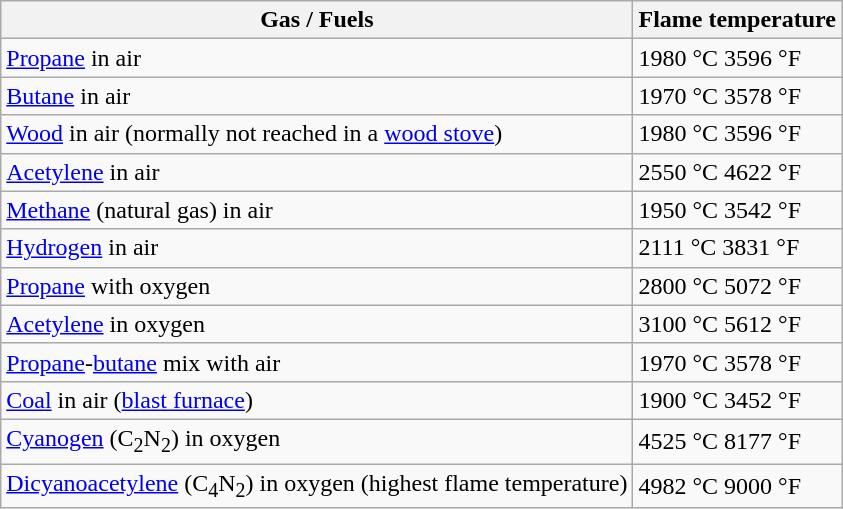<table class="wikitable sortable">
<tr>
<th>Gas / Fuels</th>
<th>Flame temperature</th>
</tr>
<tr>
<td><a href='#'>Propane</a> in air</td>
<td>1980 °C 3596 °F</td>
</tr>
<tr>
<td><a href='#'>Butane</a> in air</td>
<td>1970 °C 3578 °F</td>
</tr>
<tr>
<td><a href='#'>Wood</a> in air (normally not reached in a <a href='#'>wood stove</a>)</td>
<td>1980 °C 3596 °F</td>
</tr>
<tr>
<td><a href='#'>Acetylene</a> in air</td>
<td>2550 °C 4622 °F</td>
</tr>
<tr>
<td><a href='#'>Methane</a> (natural gas) in air</td>
<td>1950 °C 3542 °F</td>
</tr>
<tr>
<td><a href='#'>Hydrogen</a> in air</td>
<td>2111 °C 3831 °F</td>
</tr>
<tr>
<td><a href='#'>Propane</a> with oxygen</td>
<td>2800 °C 5072 °F</td>
</tr>
<tr>
<td><a href='#'>Acetylene</a> in oxygen</td>
<td>3100 °C 5612 °F</td>
</tr>
<tr>
<td><a href='#'>Propane</a>-<a href='#'>butane</a> mix with air</td>
<td>1970 °C 3578 °F</td>
</tr>
<tr>
<td><a href='#'>Coal</a> in air (<a href='#'>blast furnace</a>)</td>
<td>1900 °C 3452 °F</td>
</tr>
<tr>
<td><a href='#'>Cyanogen</a> (C<sub>2</sub>N<sub>2</sub>) in oxygen</td>
<td>4525 °C 8177 °F</td>
</tr>
<tr>
<td><a href='#'>Dicyanoacetylene</a> (C<sub>4</sub>N<sub>2</sub>) in oxygen (highest flame temperature)</td>
<td>4982 °C 9000 °F</td>
</tr>
</table>
